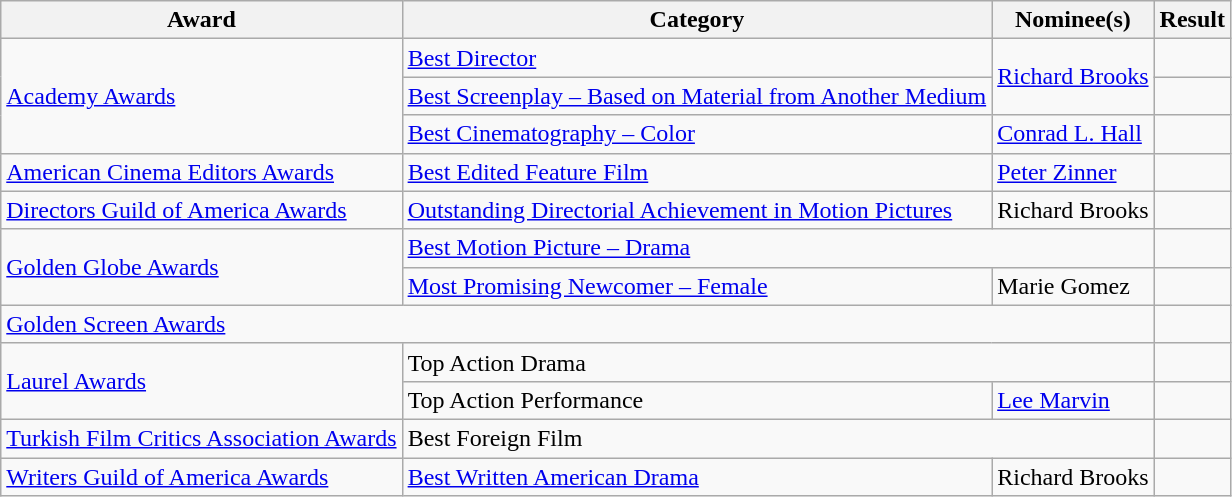<table class="wikitable plainrowheaders">
<tr>
<th>Award</th>
<th>Category</th>
<th>Nominee(s)</th>
<th>Result</th>
</tr>
<tr>
<td rowspan="3"><a href='#'>Academy Awards</a></td>
<td><a href='#'>Best Director</a></td>
<td rowspan="2"><a href='#'>Richard Brooks</a></td>
<td></td>
</tr>
<tr>
<td><a href='#'>Best Screenplay – Based on Material from Another Medium</a></td>
<td></td>
</tr>
<tr>
<td><a href='#'>Best Cinematography – Color</a></td>
<td><a href='#'>Conrad L. Hall</a></td>
<td></td>
</tr>
<tr>
<td><a href='#'>American Cinema Editors Awards</a></td>
<td><a href='#'>Best Edited Feature Film</a></td>
<td><a href='#'>Peter Zinner</a></td>
<td></td>
</tr>
<tr>
<td><a href='#'>Directors Guild of America Awards</a></td>
<td><a href='#'>Outstanding Directorial Achievement in Motion Pictures</a></td>
<td>Richard Brooks</td>
<td></td>
</tr>
<tr>
<td rowspan="2"><a href='#'>Golden Globe Awards</a></td>
<td colspan="2"><a href='#'>Best Motion Picture – Drama</a></td>
<td></td>
</tr>
<tr>
<td><a href='#'>Most Promising Newcomer – Female</a></td>
<td>Marie Gomez</td>
<td></td>
</tr>
<tr>
<td colspan="3"><a href='#'>Golden Screen Awards</a></td>
<td></td>
</tr>
<tr>
<td rowspan="2"><a href='#'>Laurel Awards</a></td>
<td colspan="2">Top Action Drama</td>
<td></td>
</tr>
<tr>
<td>Top Action Performance</td>
<td><a href='#'>Lee Marvin</a></td>
<td></td>
</tr>
<tr>
<td><a href='#'>Turkish Film Critics Association Awards</a></td>
<td colspan="2">Best Foreign Film</td>
<td></td>
</tr>
<tr>
<td><a href='#'>Writers Guild of America Awards</a></td>
<td><a href='#'>Best Written American Drama</a></td>
<td>Richard Brooks</td>
<td></td>
</tr>
</table>
